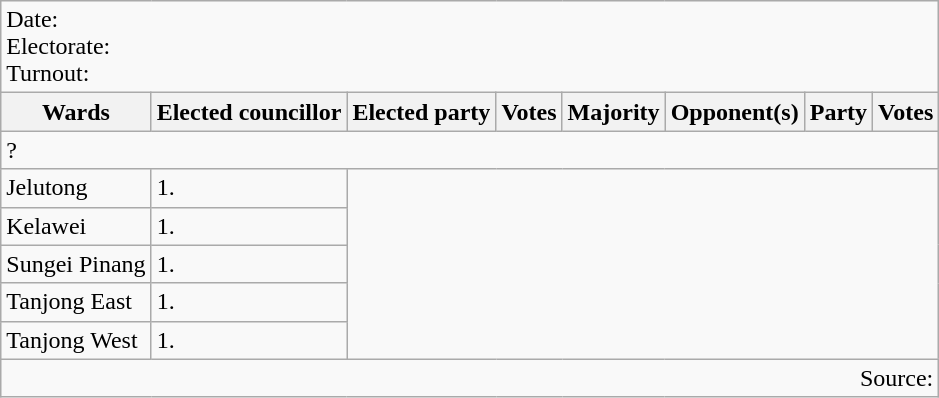<table class=wikitable>
<tr>
<td colspan=8>Date: <br>Electorate: <br>Turnout:</td>
</tr>
<tr>
<th>Wards</th>
<th>Elected councillor</th>
<th>Elected party</th>
<th>Votes</th>
<th>Majority</th>
<th>Opponent(s)</th>
<th>Party</th>
<th>Votes</th>
</tr>
<tr>
<td colspan=8>? </td>
</tr>
<tr>
<td>Jelutong</td>
<td>1.</td>
</tr>
<tr>
<td>Kelawei</td>
<td>1.</td>
</tr>
<tr>
<td>Sungei Pinang</td>
<td>1.</td>
</tr>
<tr>
<td>Tanjong East</td>
<td>1.</td>
</tr>
<tr>
<td>Tanjong West</td>
<td>1.</td>
</tr>
<tr>
<td colspan=8 align=right>Source:</td>
</tr>
</table>
